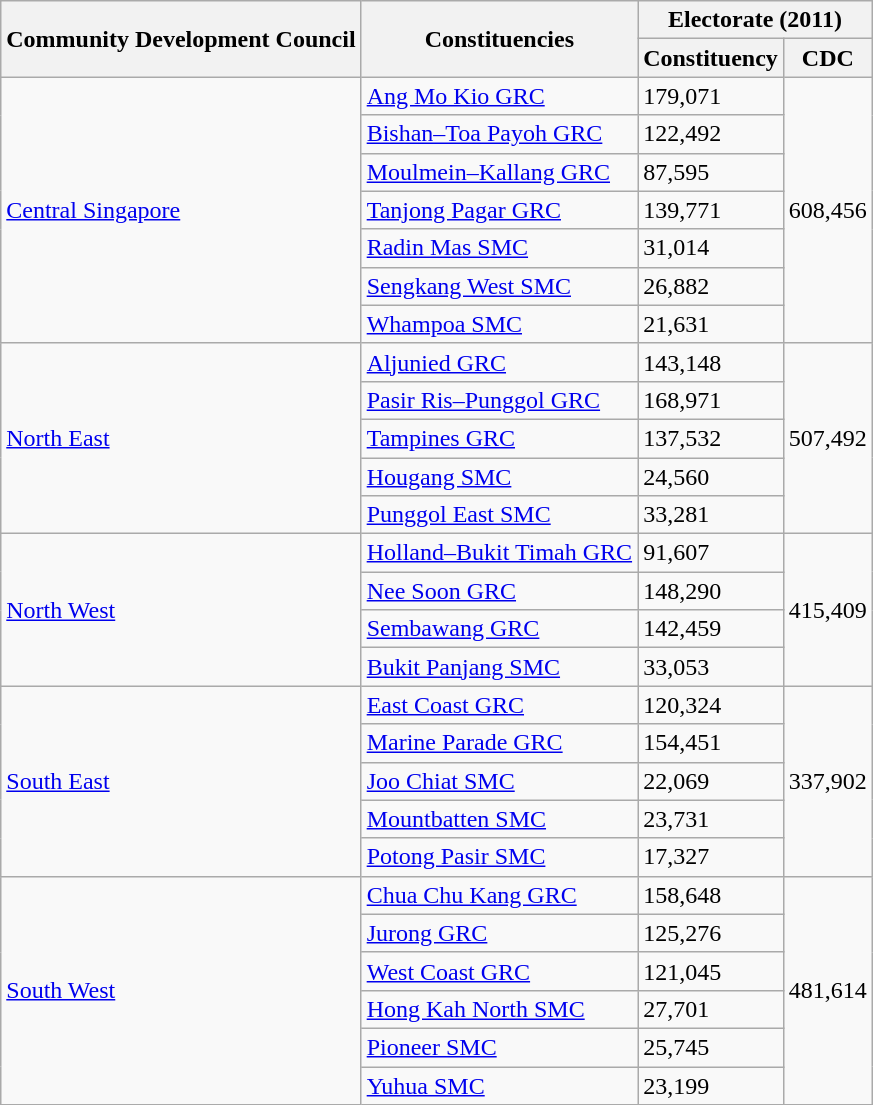<table class="wikitable">
<tr>
<th rowspan="2">Community Development Council</th>
<th rowspan="2">Constituencies</th>
<th colspan="2">Electorate (2011)</th>
</tr>
<tr>
<th>Constituency</th>
<th>CDC</th>
</tr>
<tr>
<td rowspan="7"><a href='#'>Central Singapore</a></td>
<td><a href='#'>Ang Mo Kio GRC</a></td>
<td>179,071</td>
<td rowspan="7">608,456</td>
</tr>
<tr>
<td><a href='#'>Bishan–Toa Payoh GRC</a></td>
<td>122,492</td>
</tr>
<tr>
<td><a href='#'>Moulmein–Kallang GRC</a></td>
<td>87,595</td>
</tr>
<tr>
<td><a href='#'>Tanjong Pagar GRC</a></td>
<td>139,771</td>
</tr>
<tr>
<td><a href='#'>Radin Mas SMC</a></td>
<td>31,014</td>
</tr>
<tr>
<td><a href='#'>Sengkang West SMC</a></td>
<td>26,882</td>
</tr>
<tr>
<td><a href='#'>Whampoa SMC</a></td>
<td>21,631</td>
</tr>
<tr>
<td rowspan="5"><a href='#'>North East</a></td>
<td><a href='#'>Aljunied GRC</a></td>
<td>143,148</td>
<td rowspan="5">507,492</td>
</tr>
<tr>
<td><a href='#'>Pasir Ris–Punggol GRC</a></td>
<td>168,971</td>
</tr>
<tr>
<td><a href='#'>Tampines GRC</a></td>
<td>137,532</td>
</tr>
<tr>
<td><a href='#'>Hougang SMC</a></td>
<td>24,560</td>
</tr>
<tr>
<td><a href='#'>Punggol East SMC</a></td>
<td>33,281</td>
</tr>
<tr>
<td rowspan="4"><a href='#'>North West</a></td>
<td><a href='#'>Holland–Bukit Timah GRC</a></td>
<td>91,607</td>
<td rowspan="4">415,409</td>
</tr>
<tr>
<td><a href='#'>Nee Soon GRC</a></td>
<td>148,290</td>
</tr>
<tr>
<td><a href='#'>Sembawang GRC</a></td>
<td>142,459</td>
</tr>
<tr>
<td><a href='#'>Bukit Panjang SMC</a></td>
<td>33,053</td>
</tr>
<tr>
<td rowspan="5"><a href='#'>South East</a></td>
<td><a href='#'>East Coast GRC</a></td>
<td>120,324</td>
<td rowspan="5">337,902</td>
</tr>
<tr>
<td><a href='#'>Marine Parade GRC</a></td>
<td>154,451</td>
</tr>
<tr>
<td><a href='#'>Joo Chiat SMC</a></td>
<td>22,069</td>
</tr>
<tr>
<td><a href='#'>Mountbatten SMC</a></td>
<td>23,731</td>
</tr>
<tr>
<td><a href='#'>Potong Pasir SMC</a></td>
<td>17,327</td>
</tr>
<tr>
<td rowspan="6"><a href='#'>South West</a></td>
<td><a href='#'>Chua Chu Kang GRC</a></td>
<td>158,648</td>
<td rowspan="6">481,614</td>
</tr>
<tr>
<td><a href='#'>Jurong GRC</a></td>
<td>125,276</td>
</tr>
<tr>
<td><a href='#'>West Coast GRC</a></td>
<td>121,045</td>
</tr>
<tr>
<td><a href='#'>Hong Kah North SMC</a></td>
<td>27,701</td>
</tr>
<tr>
<td><a href='#'>Pioneer SMC</a></td>
<td>25,745</td>
</tr>
<tr>
<td><a href='#'>Yuhua SMC</a></td>
<td>23,199</td>
</tr>
</table>
